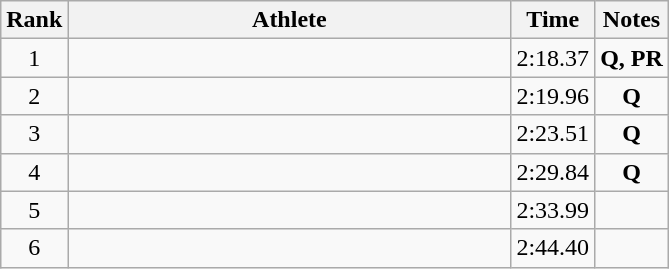<table class=wikitable>
<tr>
<th>Rank</th>
<th style=width:18em>Athlete</th>
<th>Time</th>
<th>Notes</th>
</tr>
<tr align=center>
<td>1</td>
<td align=left></td>
<td>2:18.37</td>
<td><strong>Q, PR</strong></td>
</tr>
<tr align=center>
<td>2</td>
<td align=left></td>
<td>2:19.96</td>
<td><strong>Q</strong></td>
</tr>
<tr align=center>
<td>3</td>
<td align=left></td>
<td>2:23.51</td>
<td><strong>Q</strong></td>
</tr>
<tr align=center>
<td>4</td>
<td align=left></td>
<td>2:29.84</td>
<td><strong>Q</strong></td>
</tr>
<tr align=center>
<td>5</td>
<td align=left></td>
<td>2:33.99</td>
<td></td>
</tr>
<tr align=center>
<td>6</td>
<td align=left></td>
<td>2:44.40</td>
<td></td>
</tr>
</table>
